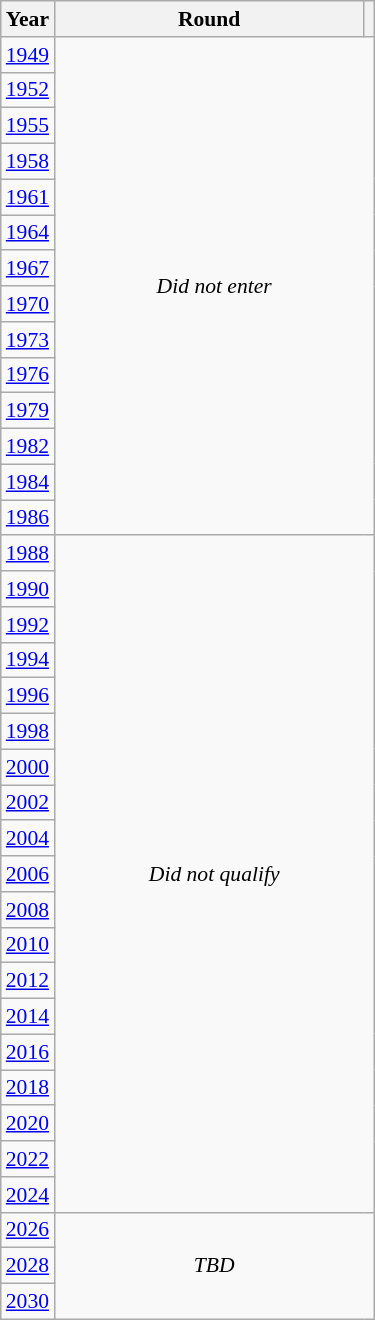<table class="wikitable" style="text-align: center; font-size:90%">
<tr>
<th>Year</th>
<th style="width:200px">Round</th>
<th></th>
</tr>
<tr>
<td><a href='#'>1949</a></td>
<td colspan="2" rowspan="14"><em>Did not enter</em></td>
</tr>
<tr>
<td><a href='#'>1952</a></td>
</tr>
<tr>
<td><a href='#'>1955</a></td>
</tr>
<tr>
<td><a href='#'>1958</a></td>
</tr>
<tr>
<td><a href='#'>1961</a></td>
</tr>
<tr>
<td><a href='#'>1964</a></td>
</tr>
<tr>
<td><a href='#'>1967</a></td>
</tr>
<tr>
<td><a href='#'>1970</a></td>
</tr>
<tr>
<td><a href='#'>1973</a></td>
</tr>
<tr>
<td><a href='#'>1976</a></td>
</tr>
<tr>
<td><a href='#'>1979</a></td>
</tr>
<tr>
<td><a href='#'>1982</a></td>
</tr>
<tr>
<td><a href='#'>1984</a></td>
</tr>
<tr>
<td><a href='#'>1986</a></td>
</tr>
<tr>
<td><a href='#'>1988</a></td>
<td colspan="2" rowspan="19"><em>Did not qualify</em></td>
</tr>
<tr>
<td><a href='#'>1990</a></td>
</tr>
<tr>
<td><a href='#'>1992</a></td>
</tr>
<tr>
<td><a href='#'>1994</a></td>
</tr>
<tr>
<td><a href='#'>1996</a></td>
</tr>
<tr>
<td><a href='#'>1998</a></td>
</tr>
<tr>
<td><a href='#'>2000</a></td>
</tr>
<tr>
<td><a href='#'>2002</a></td>
</tr>
<tr>
<td><a href='#'>2004</a></td>
</tr>
<tr>
<td><a href='#'>2006</a></td>
</tr>
<tr>
<td><a href='#'>2008</a></td>
</tr>
<tr>
<td><a href='#'>2010</a></td>
</tr>
<tr>
<td><a href='#'>2012</a></td>
</tr>
<tr>
<td><a href='#'>2014</a></td>
</tr>
<tr>
<td><a href='#'>2016</a></td>
</tr>
<tr>
<td><a href='#'>2018</a></td>
</tr>
<tr>
<td><a href='#'>2020</a></td>
</tr>
<tr>
<td><a href='#'>2022</a></td>
</tr>
<tr>
<td><a href='#'>2024</a></td>
</tr>
<tr>
<td><a href='#'>2026</a></td>
<td colspan="2" rowspan="3"><em>TBD</em></td>
</tr>
<tr>
<td><a href='#'>2028</a></td>
</tr>
<tr>
<td><a href='#'>2030</a></td>
</tr>
</table>
